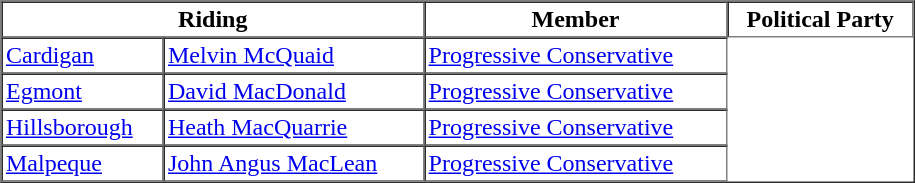<table border="1" table width="610" cellpadding="2" cellspacing="0">
<tr>
<th colspan=2>Riding</th>
<th>Member</th>
<th>Political Party</th>
</tr>
<tr>
<td><a href='#'>Cardigan</a></td>
<td><a href='#'>Melvin McQuaid</a></td>
<td><a href='#'>Progressive Conservative</a></td>
</tr>
<tr>
<td><a href='#'>Egmont</a></td>
<td><a href='#'>David MacDonald</a></td>
<td><a href='#'>Progressive Conservative</a></td>
</tr>
<tr>
<td><a href='#'>Hillsborough</a></td>
<td><a href='#'>Heath MacQuarrie</a></td>
<td><a href='#'>Progressive Conservative</a></td>
</tr>
<tr>
<td><a href='#'>Malpeque</a></td>
<td><a href='#'>John Angus MacLean</a></td>
<td><a href='#'>Progressive Conservative</a></td>
</tr>
</table>
